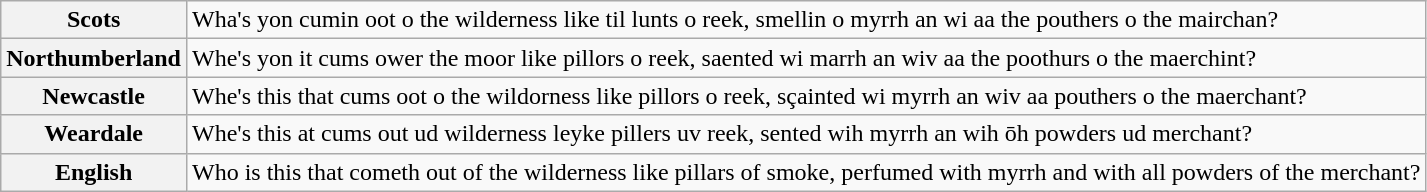<table class="wikitable">
<tr>
<th>Scots</th>
<td>Wha's yon cumin oot o the wilderness like til lunts o reek, smellin o myrrh an wi aa the pouthers o the mairchan?</td>
</tr>
<tr>
<th>Northumberland</th>
<td>Whe's yon it cums ower the moor like pillors o reek, saented wi marrh an wiv aa the poothurs o the maerchint?</td>
</tr>
<tr>
<th>Newcastle</th>
<td>Whe's this that cums oot o the wildorness like pillors o reek, sçainted wi myrrh an wiv aa pouthers o the maerchant?</td>
</tr>
<tr>
<th>Weardale</th>
<td>Whe's this at cums out ud wilderness leyke pillers uv reek, sented wih myrrh an wih ōh powders ud merchant?</td>
</tr>
<tr>
<th>English</th>
<td>Who is this that cometh out of the wilderness like pillars of smoke, perfumed with myrrh and with all powders of the merchant?</td>
</tr>
</table>
